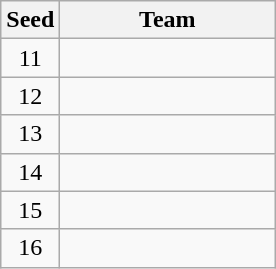<table class="wikitable" style="text-align:center;">
<tr>
<th style="width:1.8em;">Seed</th>
<th style="width:8.5em;">Team</th>
</tr>
<tr>
<td>11</td>
<td align=left> </td>
</tr>
<tr>
<td>12</td>
<td align=left> </td>
</tr>
<tr>
<td>13</td>
<td align=left> </td>
</tr>
<tr>
<td>14</td>
<td align=left></td>
</tr>
<tr>
<td>15</td>
<td align=left></td>
</tr>
<tr>
<td>16</td>
<td align=left></td>
</tr>
</table>
